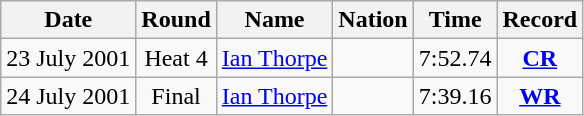<table class="wikitable" style="text-align:center">
<tr>
<th>Date</th>
<th>Round</th>
<th>Name</th>
<th>Nation</th>
<th>Time</th>
<th>Record</th>
</tr>
<tr>
<td>23 July 2001</td>
<td>Heat 4</td>
<td align="left"><a href='#'>Ian Thorpe</a></td>
<td align="left"></td>
<td>7:52.74</td>
<td><strong><a href='#'>CR</a></strong></td>
</tr>
<tr>
<td>24 July 2001</td>
<td>Final</td>
<td align="left"><a href='#'>Ian Thorpe</a></td>
<td align="left"></td>
<td>7:39.16</td>
<td><strong><a href='#'>WR</a></strong></td>
</tr>
</table>
